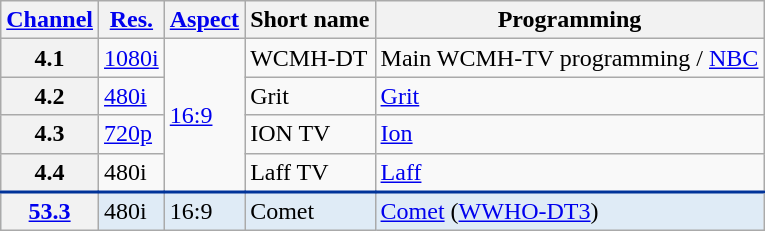<table class="wikitable">
<tr>
<th scope="col"><a href='#'>Channel</a></th>
<th scope="col"><a href='#'>Res.</a></th>
<th scope="col"><a href='#'>Aspect</a></th>
<th scope="col">Short name</th>
<th scope="col">Programming</th>
</tr>
<tr>
<th scope="row">4.1</th>
<td><a href='#'>1080i</a></td>
<td rowspan=4><a href='#'>16:9</a></td>
<td>WCMH-DT</td>
<td>Main WCMH-TV programming / <a href='#'>NBC</a></td>
</tr>
<tr>
<th scope="row">4.2</th>
<td><a href='#'>480i</a></td>
<td>Grit</td>
<td><a href='#'>Grit</a></td>
</tr>
<tr>
<th scope="row">4.3</th>
<td><a href='#'>720p</a></td>
<td>ION TV</td>
<td><a href='#'>Ion</a></td>
</tr>
<tr>
<th scope="row">4.4</th>
<td>480i</td>
<td>Laff TV</td>
<td><a href='#'>Laff</a></td>
</tr>
<tr style="background-color:#DFEBF6; border-top: 2px solid #003399;">
<th scope = "row"><a href='#'>53.3</a></th>
<td>480i</td>
<td>16:9</td>
<td>Comet</td>
<td><a href='#'>Comet</a> (<a href='#'>WWHO-DT3</a>)</td>
</tr>
</table>
